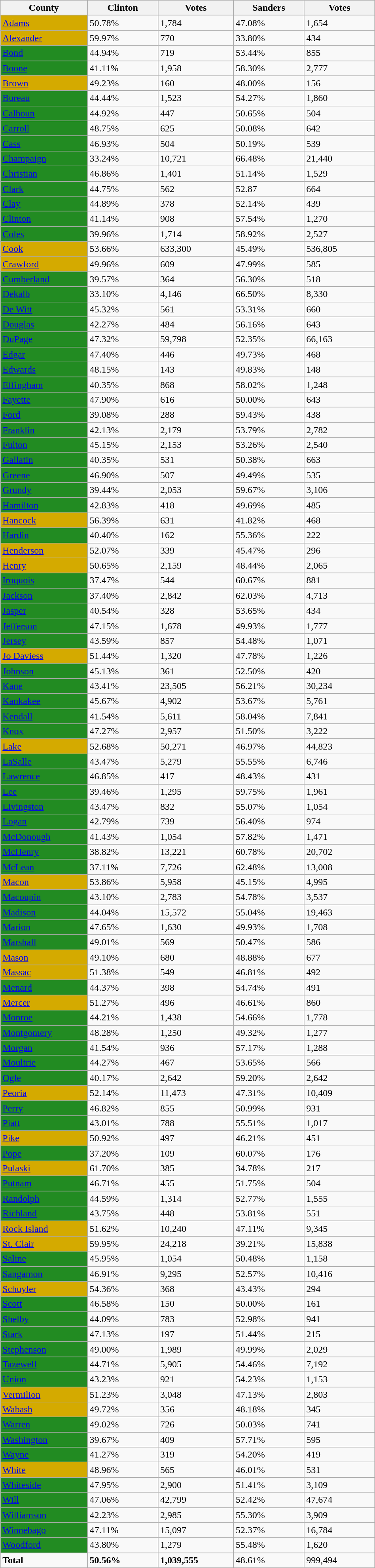<table width="50%" class="wikitable sortable">
<tr>
<th width="10%">County</th>
<th width="10%">Clinton</th>
<th width="10%">Votes</th>
<th width="10%">Sanders</th>
<th width="10%">Votes</th>
</tr>
<tr>
<td style="background:#D4AA00;"><a href='#'>Adams</a></td>
<td>50.78%</td>
<td>1,784</td>
<td>47.08%</td>
<td>1,654</td>
</tr>
<tr>
<td style="background:#D4AA00;"><a href='#'>Alexander</a></td>
<td>59.97%</td>
<td>770</td>
<td>33.80%</td>
<td>434</td>
</tr>
<tr>
<td style="background:#228B22;"><a href='#'>Bond</a></td>
<td>44.94%</td>
<td>719</td>
<td>53.44%</td>
<td>855</td>
</tr>
<tr>
<td style="background:#228B22;"><a href='#'>Boone</a></td>
<td>41.11%</td>
<td>1,958</td>
<td>58.30%</td>
<td>2,777</td>
</tr>
<tr>
<td style="background:#D4AA00;"><a href='#'>Brown</a></td>
<td>49.23%</td>
<td>160</td>
<td>48.00%</td>
<td>156</td>
</tr>
<tr>
<td style="background:#228B22;"><a href='#'>Bureau</a></td>
<td>44.44%</td>
<td>1,523</td>
<td>54.27%</td>
<td>1,860</td>
</tr>
<tr>
<td style="background:#228B22;"><a href='#'>Calhoun</a></td>
<td>44.92%</td>
<td>447</td>
<td>50.65%</td>
<td>504</td>
</tr>
<tr>
<td style="background:#228B22;"><a href='#'>Carroll</a></td>
<td>48.75%</td>
<td>625</td>
<td>50.08%</td>
<td>642</td>
</tr>
<tr>
<td style="background:#228B22;"><a href='#'>Cass</a></td>
<td>46.93%</td>
<td>504</td>
<td>50.19%</td>
<td>539</td>
</tr>
<tr>
<td style="background:#228B22;"><a href='#'>Champaign</a></td>
<td>33.24%</td>
<td>10,721</td>
<td>66.48%</td>
<td>21,440</td>
</tr>
<tr>
<td style="background:#228B22;"><a href='#'>Christian</a></td>
<td>46.86%</td>
<td>1,401</td>
<td>51.14%</td>
<td>1,529</td>
</tr>
<tr>
<td style="background:#228B22;"><a href='#'>Clark</a></td>
<td>44.75%</td>
<td>562</td>
<td>52.87</td>
<td>664</td>
</tr>
<tr>
<td style="background:#228B22;"><a href='#'>Clay</a></td>
<td>44.89%</td>
<td>378</td>
<td>52.14%</td>
<td>439</td>
</tr>
<tr>
<td style="background:#228B22;"><a href='#'>Clinton</a></td>
<td>41.14%</td>
<td>908</td>
<td>57.54%</td>
<td>1,270</td>
</tr>
<tr>
<td style="background:#228B22;"><a href='#'>Coles</a></td>
<td>39.96%</td>
<td>1,714</td>
<td>58.92%</td>
<td>2,527</td>
</tr>
<tr>
<td style="background:#D4AA00;"><a href='#'>Cook</a></td>
<td>53.66%</td>
<td>633,300</td>
<td>45.49%</td>
<td>536,805</td>
</tr>
<tr>
<td style="background:#D4AA00;"><a href='#'>Crawford</a></td>
<td>49.96%</td>
<td>609</td>
<td>47.99%</td>
<td>585</td>
</tr>
<tr>
<td style="background:#228B22;"><a href='#'>Cumberland</a></td>
<td>39.57%</td>
<td>364</td>
<td>56.30%</td>
<td>518</td>
</tr>
<tr>
<td style="background:#228B22;"><a href='#'>Dekalb</a></td>
<td>33.10%</td>
<td>4,146</td>
<td>66.50%</td>
<td>8,330</td>
</tr>
<tr>
<td style="background:#228B22;"><a href='#'>De Witt</a></td>
<td>45.32%</td>
<td>561</td>
<td>53.31%</td>
<td>660</td>
</tr>
<tr>
<td style="background:#228B22;"><a href='#'>Douglas</a></td>
<td>42.27%</td>
<td>484</td>
<td>56.16%</td>
<td>643</td>
</tr>
<tr>
<td style="background:#228B22;"><a href='#'>DuPage</a></td>
<td>47.32%</td>
<td>59,798</td>
<td>52.35%</td>
<td>66,163</td>
</tr>
<tr>
<td style="background:#228B22;"><a href='#'>Edgar</a></td>
<td>47.40%</td>
<td>446</td>
<td>49.73%</td>
<td>468</td>
</tr>
<tr>
<td style="background:#228B22;"><a href='#'>Edwards</a></td>
<td>48.15%</td>
<td>143</td>
<td>49.83%</td>
<td>148</td>
</tr>
<tr>
<td style="background:#228B22;"><a href='#'>Effingham</a></td>
<td>40.35%</td>
<td>868</td>
<td>58.02%</td>
<td>1,248</td>
</tr>
<tr>
<td style="background:#228B22;"><a href='#'>Fayette</a></td>
<td>47.90%</td>
<td>616</td>
<td>50.00%</td>
<td>643</td>
</tr>
<tr>
<td style="background:#228B22;"><a href='#'>Ford</a></td>
<td>39.08%</td>
<td>288</td>
<td>59.43%</td>
<td>438</td>
</tr>
<tr>
<td style="background:#228B22;"><a href='#'>Franklin</a></td>
<td>42.13%</td>
<td>2,179</td>
<td>53.79%</td>
<td>2,782</td>
</tr>
<tr>
<td style="background:#228B22;"><a href='#'>Fulton</a></td>
<td>45.15%</td>
<td>2,153</td>
<td>53.26%</td>
<td>2,540</td>
</tr>
<tr>
<td style="background:#228B22;"><a href='#'>Gallatin</a></td>
<td>40.35%</td>
<td>531</td>
<td>50.38%</td>
<td>663</td>
</tr>
<tr>
<td style="background:#228B22;"><a href='#'>Greene</a></td>
<td>46.90%</td>
<td>507</td>
<td>49.49%</td>
<td>535</td>
</tr>
<tr>
<td style="background:#228B22;"><a href='#'>Grundy</a></td>
<td>39.44%</td>
<td>2,053</td>
<td>59.67%</td>
<td>3,106</td>
</tr>
<tr>
<td style="background:#228B22;"><a href='#'>Hamilton</a></td>
<td>42.83%</td>
<td>418</td>
<td>49.69%</td>
<td>485</td>
</tr>
<tr>
<td style="background:#D4AA00;"><a href='#'>Hancock</a></td>
<td>56.39%</td>
<td>631</td>
<td>41.82%</td>
<td>468</td>
</tr>
<tr>
<td style="background:#228B22;"><a href='#'>Hardin</a></td>
<td>40.40%</td>
<td>162</td>
<td>55.36%</td>
<td>222</td>
</tr>
<tr>
<td style="background:#D4AA00;"><a href='#'>Henderson</a></td>
<td>52.07%</td>
<td>339</td>
<td>45.47%</td>
<td>296</td>
</tr>
<tr>
<td style="background:#D4AA00;"><a href='#'>Henry</a></td>
<td>50.65%</td>
<td>2,159</td>
<td>48.44%</td>
<td>2,065</td>
</tr>
<tr>
<td style="background:#228B22;"><a href='#'>Iroquois</a></td>
<td>37.47%</td>
<td>544</td>
<td>60.67%</td>
<td>881</td>
</tr>
<tr>
<td style="background:#228B22;"><a href='#'>Jackson</a></td>
<td>37.40%</td>
<td>2,842</td>
<td>62.03%</td>
<td>4,713</td>
</tr>
<tr>
<td style="background:#228B22;"><a href='#'>Jasper</a></td>
<td>40.54%</td>
<td>328</td>
<td>53.65%</td>
<td>434</td>
</tr>
<tr>
<td style="background:#228B22;"><a href='#'>Jefferson</a></td>
<td>47.15%</td>
<td>1,678</td>
<td>49.93%</td>
<td>1,777</td>
</tr>
<tr>
<td style="background:#228B22;"><a href='#'>Jersey</a></td>
<td>43.59%</td>
<td>857</td>
<td>54.48%</td>
<td>1,071</td>
</tr>
<tr>
<td style="background:#D4AA00;"><a href='#'>Jo Daviess</a></td>
<td>51.44%</td>
<td>1,320</td>
<td>47.78%</td>
<td>1,226</td>
</tr>
<tr>
<td style="background:#228B22;"><a href='#'>Johnson</a></td>
<td>45.13%</td>
<td>361</td>
<td>52.50%</td>
<td>420</td>
</tr>
<tr>
<td style="background:#228B22;"><a href='#'>Kane</a></td>
<td>43.41%</td>
<td>23,505</td>
<td>56.21%</td>
<td>30,234</td>
</tr>
<tr>
<td style="background:#228B22;"><a href='#'>Kankakee</a></td>
<td>45.67%</td>
<td>4,902</td>
<td>53.67%</td>
<td>5,761</td>
</tr>
<tr>
<td style="background:#228B22;"><a href='#'>Kendall</a></td>
<td>41.54%</td>
<td>5,611</td>
<td>58.04%</td>
<td>7,841</td>
</tr>
<tr>
<td style="background:#228B22;"><a href='#'>Knox</a></td>
<td>47.27%</td>
<td>2,957</td>
<td>51.50%</td>
<td>3,222</td>
</tr>
<tr>
<td style="background:#D4AA00;"><a href='#'>Lake</a></td>
<td>52.68%</td>
<td>50,271</td>
<td>46.97%</td>
<td>44,823</td>
</tr>
<tr>
<td style="background:#228B22;"><a href='#'>LaSalle</a></td>
<td>43.47%</td>
<td>5,279</td>
<td>55.55%</td>
<td>6,746</td>
</tr>
<tr>
<td style="background:#228B22;"><a href='#'>Lawrence</a></td>
<td>46.85%</td>
<td>417</td>
<td>48.43%</td>
<td>431</td>
</tr>
<tr>
<td style="background:#228B22;"><a href='#'>Lee</a></td>
<td>39.46%</td>
<td>1,295</td>
<td>59.75%</td>
<td>1,961</td>
</tr>
<tr>
<td style="background:#228B22;"><a href='#'>Livingston</a></td>
<td>43.47%</td>
<td>832</td>
<td>55.07%</td>
<td>1,054</td>
</tr>
<tr>
<td style="background:#228B22;"><a href='#'>Logan</a></td>
<td>42.79%</td>
<td>739</td>
<td>56.40%</td>
<td>974</td>
</tr>
<tr>
<td style="background:#228B22;"><a href='#'>McDonough</a></td>
<td>41.43%</td>
<td>1,054</td>
<td>57.82%</td>
<td>1,471</td>
</tr>
<tr>
<td style="background:#228B22;"><a href='#'>McHenry</a></td>
<td>38.82%</td>
<td>13,221</td>
<td>60.78%</td>
<td>20,702</td>
</tr>
<tr>
<td style="background:#228B22;"><a href='#'>McLean</a></td>
<td>37.11%</td>
<td>7,726</td>
<td>62.48%</td>
<td>13,008</td>
</tr>
<tr>
<td style="background:#D4AA00;"><a href='#'>Macon</a></td>
<td>53.86%</td>
<td>5,958</td>
<td>45.15%</td>
<td>4,995</td>
</tr>
<tr>
<td style="background:#228B22;"><a href='#'>Macoupin</a></td>
<td>43.10%</td>
<td>2,783</td>
<td>54.78%</td>
<td>3,537</td>
</tr>
<tr>
<td style="background:#228B22;"><a href='#'>Madison</a></td>
<td>44.04%</td>
<td>15,572</td>
<td>55.04%</td>
<td>19,463</td>
</tr>
<tr>
<td style="background:#228B22;"><a href='#'>Marion</a></td>
<td>47.65%</td>
<td>1,630</td>
<td>49.93%</td>
<td>1,708</td>
</tr>
<tr>
<td style="background:#228B22;"><a href='#'>Marshall</a></td>
<td>49.01%</td>
<td>569</td>
<td>50.47%</td>
<td>586</td>
</tr>
<tr>
<td style="background:#D4AA00;"><a href='#'>Mason</a></td>
<td>49.10%</td>
<td>680</td>
<td>48.88%</td>
<td>677</td>
</tr>
<tr>
<td style="background:#D4AA00;"><a href='#'>Massac</a></td>
<td>51.38%</td>
<td>549</td>
<td>46.81%</td>
<td>492</td>
</tr>
<tr>
<td style="background:#228B22;"><a href='#'>Menard</a></td>
<td>44.37%</td>
<td>398</td>
<td>54.74%</td>
<td>491</td>
</tr>
<tr>
<td style="background:#D4AA00;"><a href='#'>Mercer</a></td>
<td>51.27%</td>
<td>496</td>
<td>46.61%</td>
<td>860</td>
</tr>
<tr>
<td style="background:#228B22;"><a href='#'>Monroe</a></td>
<td>44.21%</td>
<td>1,438</td>
<td>54.66%</td>
<td>1,778</td>
</tr>
<tr>
<td style="background:#228B22;"><a href='#'>Montgomery</a></td>
<td>48.28%</td>
<td>1,250</td>
<td>49.32%</td>
<td>1,277</td>
</tr>
<tr>
<td style="background:#228B22;"><a href='#'>Morgan</a></td>
<td>41.54%</td>
<td>936</td>
<td>57.17%</td>
<td>1,288</td>
</tr>
<tr>
<td style="background:#228B22;"><a href='#'>Moultrie</a></td>
<td>44.27%</td>
<td>467</td>
<td>53.65%</td>
<td>566</td>
</tr>
<tr>
<td style="background:#228B22;"><a href='#'>Ogle</a></td>
<td>40.17%</td>
<td>2,642</td>
<td>59.20%</td>
<td>2,642</td>
</tr>
<tr>
<td style="background:#D4AA00;"><a href='#'>Peoria</a></td>
<td>52.14%</td>
<td>11,473</td>
<td>47.31%</td>
<td>10,409</td>
</tr>
<tr>
<td style="background:#228B22;"><a href='#'>Perry</a></td>
<td>46.82%</td>
<td>855</td>
<td>50.99%</td>
<td>931</td>
</tr>
<tr>
<td style="background:#228B22;"><a href='#'>Piatt</a></td>
<td>43.01%</td>
<td>788</td>
<td>55.51%</td>
<td>1,017</td>
</tr>
<tr>
<td style="background:#D4AA00;"><a href='#'>Pike</a></td>
<td>50.92%</td>
<td>497</td>
<td>46.21%</td>
<td>451</td>
</tr>
<tr>
<td style="background:#228B22;"><a href='#'>Pope</a></td>
<td>37.20%</td>
<td>109</td>
<td>60.07%</td>
<td>176</td>
</tr>
<tr>
<td style="background:#D4AA00;"><a href='#'>Pulaski</a></td>
<td>61.70%</td>
<td>385</td>
<td>34.78%</td>
<td>217</td>
</tr>
<tr>
<td style="background:#228B22;"><a href='#'>Putnam</a></td>
<td>46.71%</td>
<td>455</td>
<td>51.75%</td>
<td>504</td>
</tr>
<tr>
<td style="background:#228B22;"><a href='#'>Randolph</a></td>
<td>44.59%</td>
<td>1,314</td>
<td>52.77%</td>
<td>1,555</td>
</tr>
<tr>
<td style="background:#228B22;"><a href='#'>Richland</a></td>
<td>43.75%</td>
<td>448</td>
<td>53.81%</td>
<td>551</td>
</tr>
<tr>
<td style="background:#D4AA00;"><a href='#'>Rock Island</a></td>
<td>51.62%</td>
<td>10,240</td>
<td>47.11%</td>
<td>9,345</td>
</tr>
<tr>
<td style="background:#D4AA00;"><a href='#'>St. Clair</a></td>
<td>59.95%</td>
<td>24,218</td>
<td>39.21%</td>
<td>15,838</td>
</tr>
<tr>
<td style="background:#228B22;"><a href='#'>Saline</a></td>
<td>45.95%</td>
<td>1,054</td>
<td>50.48%</td>
<td>1,158</td>
</tr>
<tr>
<td style="background:#228B22;"><a href='#'>Sangamon</a></td>
<td>46.91%</td>
<td>9,295</td>
<td>52.57%</td>
<td>10,416</td>
</tr>
<tr>
<td style="background:#D4AA00;"><a href='#'>Schuyler</a></td>
<td>54.36%</td>
<td>368</td>
<td>43.43%</td>
<td>294</td>
</tr>
<tr>
<td style="background:#228B22;"><a href='#'>Scott</a></td>
<td>46.58%</td>
<td>150</td>
<td>50.00%</td>
<td>161</td>
</tr>
<tr>
<td style="background:#228B22;"><a href='#'>Shelby</a></td>
<td>44.09%</td>
<td>783</td>
<td>52.98%</td>
<td>941</td>
</tr>
<tr>
<td style="background:#228B22;"><a href='#'>Stark</a></td>
<td>47.13%</td>
<td>197</td>
<td>51.44%</td>
<td>215</td>
</tr>
<tr>
<td style="background:#228B22;"><a href='#'>Stephenson</a></td>
<td>49.00%</td>
<td>1,989</td>
<td>49.99%</td>
<td>2,029</td>
</tr>
<tr>
<td style="background:#228B22;"><a href='#'>Tazewell</a></td>
<td>44.71%</td>
<td>5,905</td>
<td>54.46%</td>
<td>7,192</td>
</tr>
<tr>
<td style="background:#228B22;"><a href='#'>Union</a></td>
<td>43.23%</td>
<td>921</td>
<td>54.23%</td>
<td>1,153</td>
</tr>
<tr>
<td style="background:#D4AA00;"><a href='#'>Vermilion</a></td>
<td>51.23%</td>
<td>3,048</td>
<td>47.13%</td>
<td>2,803</td>
</tr>
<tr>
<td style="background:#D4AA00;"><a href='#'>Wabash</a></td>
<td>49.72%</td>
<td>356</td>
<td>48.18%</td>
<td>345</td>
</tr>
<tr>
<td style="background:#228B22;"><a href='#'>Warren</a></td>
<td>49.02%</td>
<td>726</td>
<td>50.03%</td>
<td>741</td>
</tr>
<tr>
<td style="background:#228B22;"><a href='#'>Washington</a></td>
<td>39.67%</td>
<td>409</td>
<td>57.71%</td>
<td>595</td>
</tr>
<tr>
<td style="background:#228B22;"><a href='#'>Wayne</a></td>
<td>41.27%</td>
<td>319</td>
<td>54.20%</td>
<td>419</td>
</tr>
<tr>
<td style="background:#D4AA00;"><a href='#'>White</a></td>
<td>48.96%</td>
<td>565</td>
<td>46.01%</td>
<td>531</td>
</tr>
<tr>
<td style="background:#228B22;"><a href='#'>Whiteside</a></td>
<td>47.95%</td>
<td>2,900</td>
<td>51.41%</td>
<td>3,109</td>
</tr>
<tr>
<td style="background:#228B22;"><a href='#'>Will</a></td>
<td>47.06%</td>
<td>42,799</td>
<td>52.42%</td>
<td>47,674</td>
</tr>
<tr>
<td style="background:#228B22;"><a href='#'>Williamson</a></td>
<td>42.23%</td>
<td>2,985</td>
<td>55.30%</td>
<td>3,909</td>
</tr>
<tr>
<td style="background:#228B22;"><a href='#'>Winnebago</a></td>
<td>47.11%</td>
<td>15,097</td>
<td>52.37%</td>
<td>16,784</td>
</tr>
<tr>
<td style="background:#228B22;"><a href='#'>Woodford</a></td>
<td>43.80%</td>
<td>1,279</td>
<td>55.48%</td>
<td>1,620</td>
</tr>
<tr>
<td><strong>Total</strong></td>
<td><strong>50.56%</strong></td>
<td><strong>1,039,555</strong></td>
<td>48.61%</td>
<td>999,494</td>
</tr>
</table>
